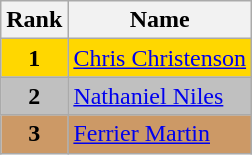<table class="wikitable">
<tr>
<th>Rank</th>
<th>Name</th>
</tr>
<tr bgcolor="gold">
<td align="center"><strong>1</strong></td>
<td><a href='#'>Chris Christenson</a></td>
</tr>
<tr bgcolor="silver">
<td align="center"><strong>2</strong></td>
<td><a href='#'>Nathaniel Niles</a></td>
</tr>
<tr bgcolor="cc9966">
<td align="center"><strong>3</strong></td>
<td><a href='#'>Ferrier Martin</a></td>
</tr>
</table>
